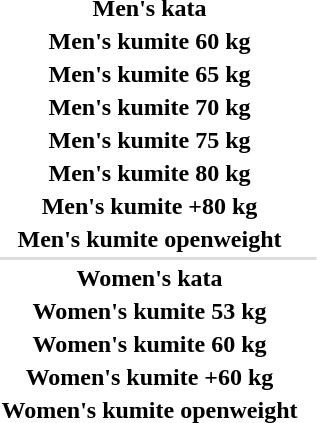<table>
<tr>
<th scope="row">Men's kata</th>
<td></td>
<td></td>
<td></td>
</tr>
<tr>
<th scope="row">Men's kumite 60 kg</th>
<td></td>
<td></td>
<td></td>
</tr>
<tr>
<th scope="row">Men's kumite 65 kg</th>
<td></td>
<td></td>
<td></td>
</tr>
<tr>
<th scope="row">Men's kumite 70 kg</th>
<td></td>
<td></td>
<td></td>
</tr>
<tr>
<th scope="row">Men's kumite 75 kg</th>
<td></td>
<td></td>
<td></td>
</tr>
<tr>
<th scope="row">Men's kumite 80 kg</th>
<td></td>
<td></td>
<td></td>
</tr>
<tr>
<th scope="row">Men's kumite +80 kg</th>
<td></td>
<td></td>
<td></td>
</tr>
<tr>
<th scope="row">Men's kumite openweight</th>
<td></td>
<td></td>
<td></td>
</tr>
<tr bgcolor=#DDDDDD>
<td colspan=4></td>
</tr>
<tr>
<th scope="row">Women's kata</th>
<td></td>
<td></td>
<td></td>
</tr>
<tr>
<th scope="row">Women's kumite 53 kg</th>
<td></td>
<td></td>
<td></td>
</tr>
<tr>
<th scope="row">Women's kumite 60 kg</th>
<td></td>
<td></td>
<td></td>
</tr>
<tr>
<th scope="row">Women's kumite +60 kg</th>
<td></td>
<td></td>
<td></td>
</tr>
<tr>
<th scope="row">Women's kumite openweight</th>
<td></td>
<td></td>
<td></td>
</tr>
</table>
